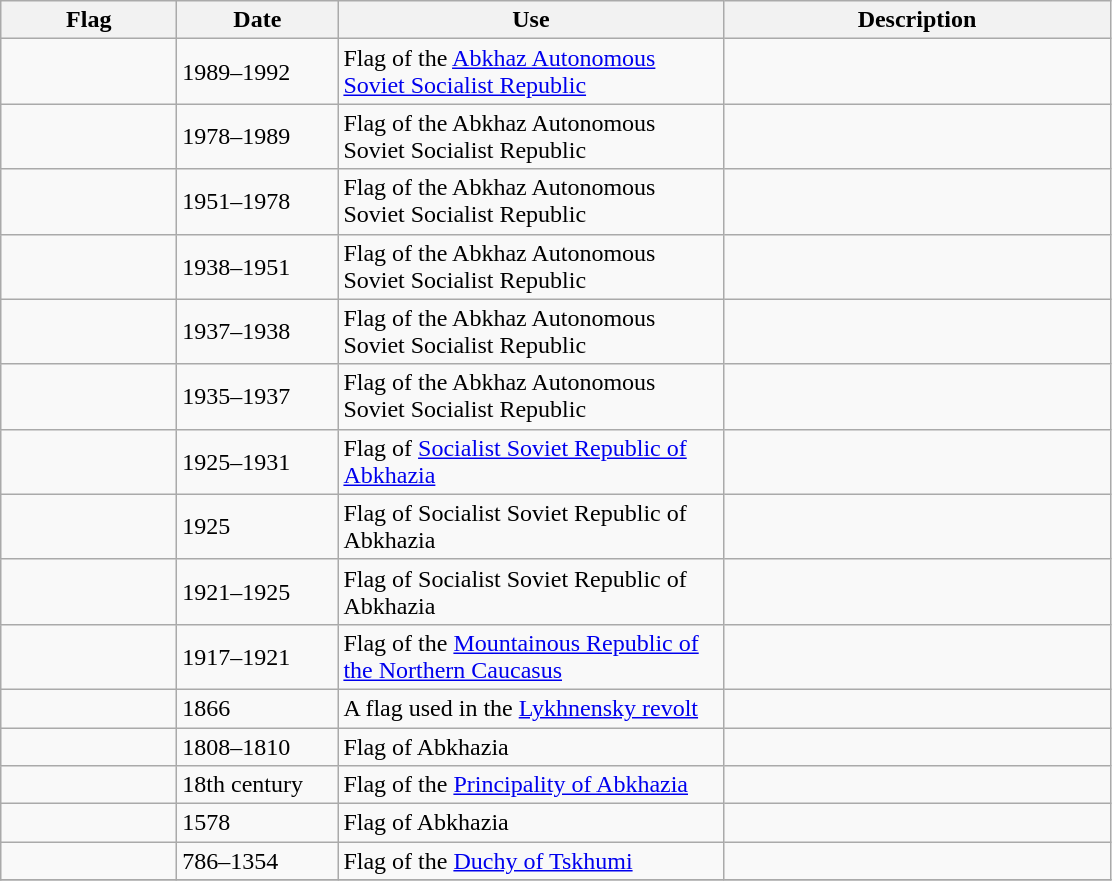<table class="wikitable">
<tr>
<th width="110">Flag</th>
<th width="100">Date</th>
<th width="250">Use</th>
<th width="250">Description</th>
</tr>
<tr>
<td></td>
<td>1989–1992</td>
<td>Flag of the <a href='#'>Abkhaz Autonomous Soviet Socialist Republic</a></td>
<td></td>
</tr>
<tr>
<td></td>
<td>1978–1989</td>
<td>Flag of the Abkhaz Autonomous Soviet Socialist Republic</td>
<td></td>
</tr>
<tr>
<td></td>
<td>1951–1978</td>
<td>Flag of the Abkhaz Autonomous Soviet Socialist Republic</td>
<td></td>
</tr>
<tr>
<td></td>
<td>1938–1951</td>
<td>Flag of the Abkhaz Autonomous Soviet Socialist Republic</td>
<td></td>
</tr>
<tr>
<td></td>
<td>1937–1938</td>
<td>Flag of the Abkhaz Autonomous Soviet Socialist Republic</td>
<td></td>
</tr>
<tr>
<td></td>
<td>1935–1937</td>
<td>Flag of the Abkhaz Autonomous Soviet Socialist Republic</td>
<td></td>
</tr>
<tr>
<td></td>
<td>1925–1931</td>
<td>Flag of <a href='#'>Socialist Soviet Republic of Abkhazia</a></td>
<td></td>
</tr>
<tr>
<td></td>
<td>1925</td>
<td>Flag of Socialist Soviet Republic of Abkhazia</td>
<td></td>
</tr>
<tr>
<td></td>
<td>1921–1925</td>
<td>Flag of Socialist Soviet Republic of Abkhazia</td>
<td></td>
</tr>
<tr>
<td></td>
<td>1917–1921</td>
<td>Flag of the <a href='#'>Mountainous Republic of the Northern Caucasus</a></td>
<td></td>
</tr>
<tr>
<td></td>
<td>1866</td>
<td>A flag used in the <a href='#'>Lykhnensky revolt</a></td>
<td></td>
</tr>
<tr>
<td></td>
<td>1808–1810</td>
<td>Flag of Abkhazia</td>
<td></td>
</tr>
<tr>
<td></td>
<td>18th century</td>
<td>Flag of the <a href='#'>Principality of Abkhazia</a></td>
<td></td>
</tr>
<tr>
<td></td>
<td>1578</td>
<td>Flag of Abkhazia</td>
<td></td>
</tr>
<tr>
<td></td>
<td>786–1354</td>
<td>Flag of the <a href='#'>Duchy of Tskhumi</a></td>
<td></td>
</tr>
<tr>
</tr>
</table>
